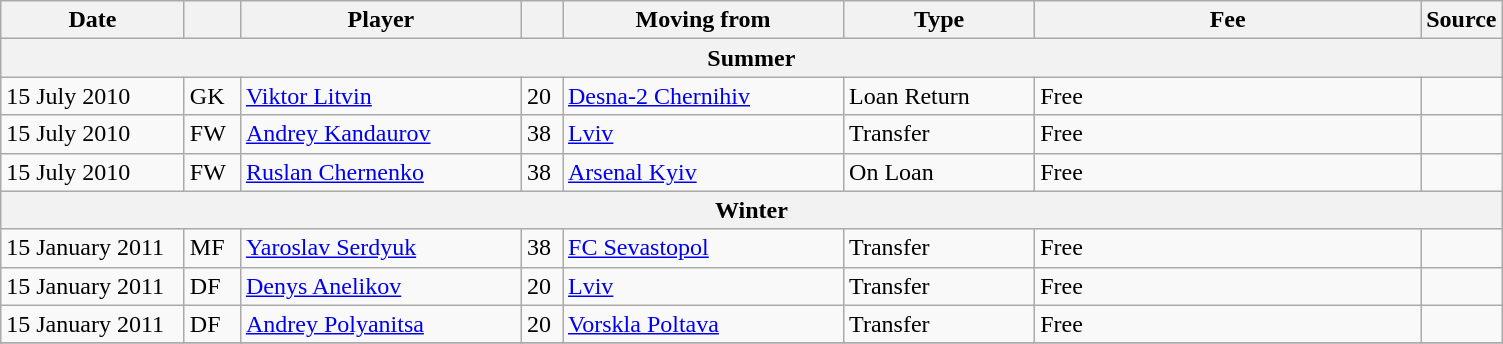<table class="wikitable sortable">
<tr>
<th style="width:115px;">Date</th>
<th style="width:30px;"></th>
<th style="width:180px;">Player</th>
<th style="width:20px;"></th>
<th style="width:180px;">Moving from</th>
<th style="width:120px;" class="unsortable">Type</th>
<th style="width:250px;" class="unsortable">Fee</th>
<th style="width:20px;">Source</th>
</tr>
<tr>
<th colspan=8>Summer</th>
</tr>
<tr>
<td>15 July 2010</td>
<td>GK</td>
<td> <a href='#'>Viktor Litvin</a></td>
<td>20</td>
<td> <a href='#'>Desna-2 Chernihiv</a></td>
<td>Loan Return</td>
<td>Free</td>
<td></td>
</tr>
<tr>
<td>15 July 2010</td>
<td>FW</td>
<td> <a href='#'>Andrey Kandaurov</a></td>
<td>38</td>
<td> <a href='#'>Lviv</a></td>
<td>Transfer</td>
<td>Free</td>
<td></td>
</tr>
<tr>
<td>15 July 2010</td>
<td>FW</td>
<td> <a href='#'>Ruslan Chernenko</a></td>
<td>38</td>
<td> <a href='#'>Arsenal Kyiv</a></td>
<td>On Loan</td>
<td>Free</td>
<td></td>
</tr>
<tr>
<th colspan=8>Winter</th>
</tr>
<tr>
<td>15 January 2011</td>
<td>MF</td>
<td> <a href='#'>Yaroslav Serdyuk</a></td>
<td>38</td>
<td> <a href='#'>FC Sevastopol</a></td>
<td>Transfer</td>
<td>Free</td>
<td></td>
</tr>
<tr>
<td>15 January 2011</td>
<td>DF</td>
<td> <a href='#'>Denys Anelikov</a></td>
<td>20</td>
<td> <a href='#'>Lviv</a></td>
<td>Transfer</td>
<td>Free</td>
<td></td>
</tr>
<tr>
<td>15 January 2011</td>
<td>DF</td>
<td> <a href='#'>Andrey Polyanitsa</a></td>
<td>20</td>
<td> <a href='#'>Vorskla Poltava</a></td>
<td>Transfer</td>
<td>Free</td>
<td></td>
</tr>
<tr>
</tr>
</table>
